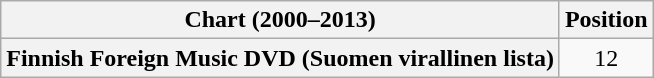<table class="wikitable sortable plainrowheaders" style="text-align:center;">
<tr>
<th>Chart (2000–2013)</th>
<th>Position</th>
</tr>
<tr>
<th scope="row">Finnish Foreign Music DVD (Suomen virallinen lista)</th>
<td>12</td>
</tr>
</table>
